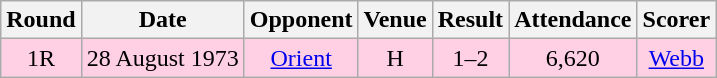<table class="wikitable sortable" style="text-align:center;">
<tr>
<th>Round</th>
<th>Date</th>
<th>Opponent</th>
<th>Venue</th>
<th>Result</th>
<th>Attendance</th>
<th>Scorer</th>
</tr>
<tr style="background:#ffd0e3;">
<td>1R</td>
<td>28 August 1973</td>
<td><a href='#'>Orient</a></td>
<td>H</td>
<td>1–2</td>
<td>6,620</td>
<td><a href='#'>Webb</a></td>
</tr>
</table>
